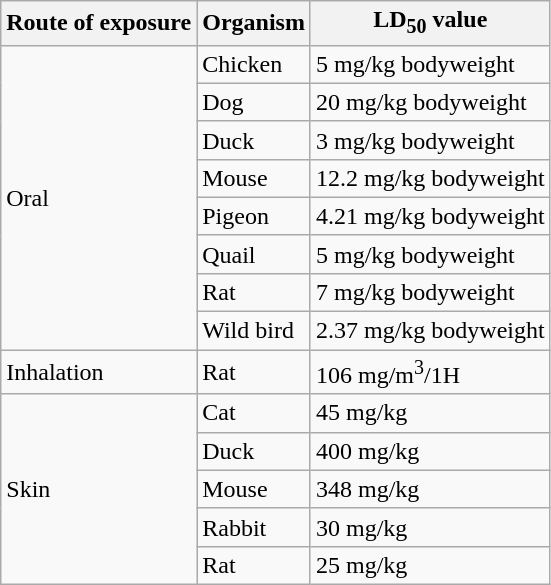<table class="wikitable">
<tr>
<th>Route of exposure</th>
<th>Organism</th>
<th>LD<sub>50</sub> value</th>
</tr>
<tr>
<td rowspan="8">Oral</td>
<td>Chicken</td>
<td>5 mg/kg bodyweight</td>
</tr>
<tr>
<td>Dog</td>
<td>20 mg/kg bodyweight</td>
</tr>
<tr>
<td>Duck</td>
<td>3 mg/kg bodyweight</td>
</tr>
<tr>
<td>Mouse</td>
<td>12.2 mg/kg bodyweight</td>
</tr>
<tr>
<td>Pigeon</td>
<td>4.21 mg/kg bodyweight</td>
</tr>
<tr>
<td>Quail</td>
<td>5 mg/kg bodyweight</td>
</tr>
<tr>
<td>Rat</td>
<td>7 mg/kg bodyweight</td>
</tr>
<tr>
<td>Wild bird</td>
<td>2.37 mg/kg bodyweight</td>
</tr>
<tr>
<td>Inhalation</td>
<td>Rat</td>
<td>106 mg/m<sup>3</sup>/1H</td>
</tr>
<tr>
<td rowspan="5">Skin</td>
<td>Cat</td>
<td>45 mg/kg</td>
</tr>
<tr>
<td>Duck</td>
<td>400 mg/kg</td>
</tr>
<tr>
<td>Mouse</td>
<td>348 mg/kg</td>
</tr>
<tr>
<td>Rabbit</td>
<td>30 mg/kg</td>
</tr>
<tr>
<td>Rat</td>
<td>25 mg/kg</td>
</tr>
</table>
